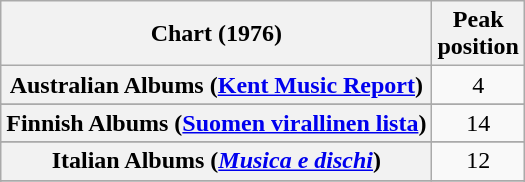<table class="wikitable plainrowheaders sortable" style="text-align:center">
<tr>
<th scope="col">Chart (1976)</th>
<th scope="col">Peak<br>position</th>
</tr>
<tr>
<th scope="row">Australian Albums (<a href='#'>Kent Music Report</a>)</th>
<td align="center">4</td>
</tr>
<tr>
</tr>
<tr>
</tr>
<tr>
<th scope="row">Finnish Albums (<a href='#'>Suomen virallinen lista</a>)</th>
<td>14</td>
</tr>
<tr>
</tr>
<tr>
<th scope="row">Italian Albums (<em><a href='#'>Musica e dischi</a></em>)</th>
<td>12</td>
</tr>
<tr>
</tr>
<tr>
</tr>
<tr>
</tr>
<tr>
</tr>
<tr>
</tr>
</table>
